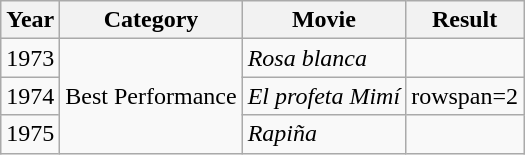<table class="wikitable">
<tr>
<th><strong>Year</strong></th>
<th><strong>Category</strong></th>
<th><strong>Movie</strong></th>
<th><strong>Result</strong></th>
</tr>
<tr>
<td>1973</td>
<td rowspan=3>Best Performance</td>
<td><em>Rosa blanca</em></td>
<td></td>
</tr>
<tr>
<td>1974</td>
<td><em>El profeta Mimí</em></td>
<td>rowspan=2 </td>
</tr>
<tr>
<td>1975</td>
<td><em>Rapiña</em></td>
</tr>
</table>
